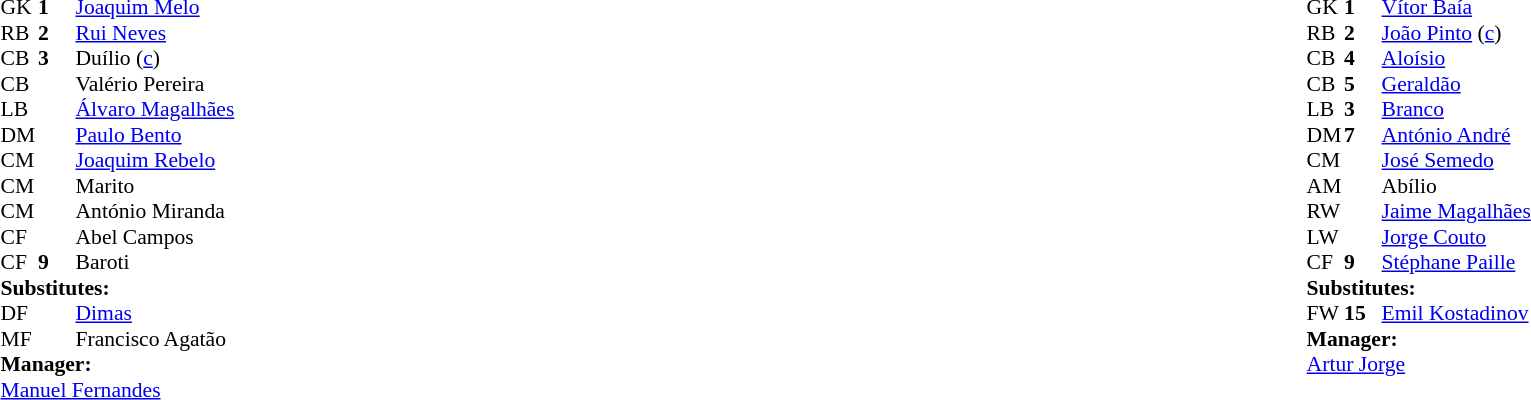<table width="100%">
<tr>
<td valign="top" width="50%"><br><table style="font-size: 90%" cellspacing="0" cellpadding="0">
<tr>
<td colspan="4"></td>
</tr>
<tr>
<th width=25></th>
<th width=25></th>
</tr>
<tr>
<td>GK</td>
<td><strong>1</strong></td>
<td> <a href='#'>Joaquim Melo</a></td>
</tr>
<tr>
<td>RB</td>
<td><strong>2</strong></td>
<td> <a href='#'>Rui Neves</a></td>
</tr>
<tr>
<td>CB</td>
<td><strong>3</strong></td>
<td> Duílio (<a href='#'>c</a>)</td>
</tr>
<tr>
<td>CB</td>
<td></td>
<td> Valério Pereira</td>
</tr>
<tr>
<td>LB</td>
<td></td>
<td> <a href='#'>Álvaro Magalhães</a></td>
</tr>
<tr>
<td>DM</td>
<td></td>
<td> <a href='#'>Paulo Bento</a></td>
</tr>
<tr>
<td>CM</td>
<td></td>
<td> <a href='#'>Joaquim Rebelo</a></td>
</tr>
<tr>
<td>CM</td>
<td></td>
<td> Marito</td>
<td></td>
<td></td>
</tr>
<tr>
<td>CM</td>
<td></td>
<td> António Miranda</td>
<td></td>
<td></td>
</tr>
<tr>
<td>CF</td>
<td></td>
<td> Abel Campos</td>
</tr>
<tr>
<td>CF</td>
<td><strong>9</strong></td>
<td> Baroti</td>
</tr>
<tr>
<td colspan=3><strong>Substitutes:</strong></td>
</tr>
<tr>
<td>DF</td>
<td></td>
<td> <a href='#'>Dimas</a></td>
<td></td>
<td></td>
</tr>
<tr>
<td>MF</td>
<td></td>
<td> Francisco Agatão</td>
<td></td>
<td></td>
</tr>
<tr>
<td colspan=3><strong>Manager:</strong></td>
</tr>
<tr>
<td colspan=4> <a href='#'>Manuel Fernandes</a></td>
</tr>
</table>
</td>
<td valign="top"></td>
<td valign="top" width="50%"><br><table style="font-size: 90%" cellspacing="0" cellpadding="0" align=center>
<tr>
<td colspan="4"></td>
</tr>
<tr>
<th width=25></th>
<th width=25></th>
</tr>
<tr>
<td>GK</td>
<td><strong>1</strong></td>
<td> <a href='#'>Vítor Baía</a></td>
</tr>
<tr>
<td>RB</td>
<td><strong>2</strong></td>
<td> <a href='#'>João Pinto</a> (<a href='#'>c</a>)</td>
</tr>
<tr>
<td>CB</td>
<td><strong>4</strong></td>
<td> <a href='#'>Aloísio</a></td>
</tr>
<tr>
<td>CB</td>
<td><strong>5</strong></td>
<td> <a href='#'>Geraldão</a></td>
</tr>
<tr>
<td>LB</td>
<td><strong>3</strong></td>
<td> <a href='#'>Branco</a></td>
</tr>
<tr>
<td>DM</td>
<td><strong>7</strong></td>
<td> <a href='#'>António André</a></td>
</tr>
<tr>
<td>CM</td>
<td></td>
<td> <a href='#'>José Semedo</a></td>
</tr>
<tr>
<td>AM</td>
<td></td>
<td> Abílio</td>
</tr>
<tr>
<td>RW</td>
<td></td>
<td> <a href='#'>Jaime Magalhães</a></td>
<td></td>
<td></td>
</tr>
<tr>
<td>LW</td>
<td></td>
<td> <a href='#'>Jorge Couto</a></td>
</tr>
<tr>
<td>CF</td>
<td><strong>9</strong></td>
<td> <a href='#'>Stéphane Paille</a></td>
</tr>
<tr>
<td colspan=3><strong>Substitutes:</strong></td>
</tr>
<tr>
<td>FW</td>
<td><strong>15</strong></td>
<td> <a href='#'>Emil Kostadinov</a></td>
<td></td>
<td></td>
</tr>
<tr>
<td colspan=3><strong>Manager:</strong></td>
</tr>
<tr>
<td colspan=4> <a href='#'>Artur Jorge</a></td>
</tr>
</table>
</td>
</tr>
</table>
